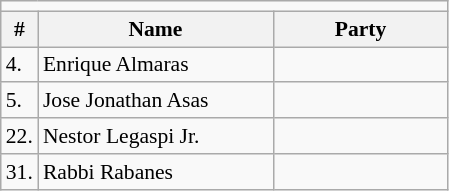<table class=wikitable style="font-size:90%">
<tr>
<td colspan=4 bgcolor=></td>
</tr>
<tr>
<th>#</th>
<th width=150px>Name</th>
<th colspan=2 width=110px>Party</th>
</tr>
<tr>
<td>4.</td>
<td>Enrique Almaras</td>
<td></td>
</tr>
<tr>
<td>5.</td>
<td>Jose Jonathan Asas</td>
<td></td>
</tr>
<tr>
<td>22.</td>
<td>Nestor Legaspi Jr.</td>
<td></td>
</tr>
<tr>
<td>31.</td>
<td>Rabbi Rabanes</td>
<td></td>
</tr>
</table>
